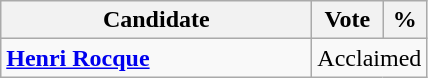<table class="wikitable">
<tr>
<th bgcolor="#DDDDFF" width="200px">Candidate</th>
<th bgcolor="#DDDDFF">Vote</th>
<th bgcolor="#DDDDFF">%</th>
</tr>
<tr>
<td><strong><a href='#'>Henri Rocque</a></strong></td>
<td colspan="2">Acclaimed</td>
</tr>
</table>
